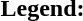<table class="toccolours" style="font-size:100%; white-space:nowrap;">
<tr>
<td><strong>Legend:</strong></td>
<td>      </td>
</tr>
<tr>
<td></td>
</tr>
<tr>
<td></td>
</tr>
</table>
